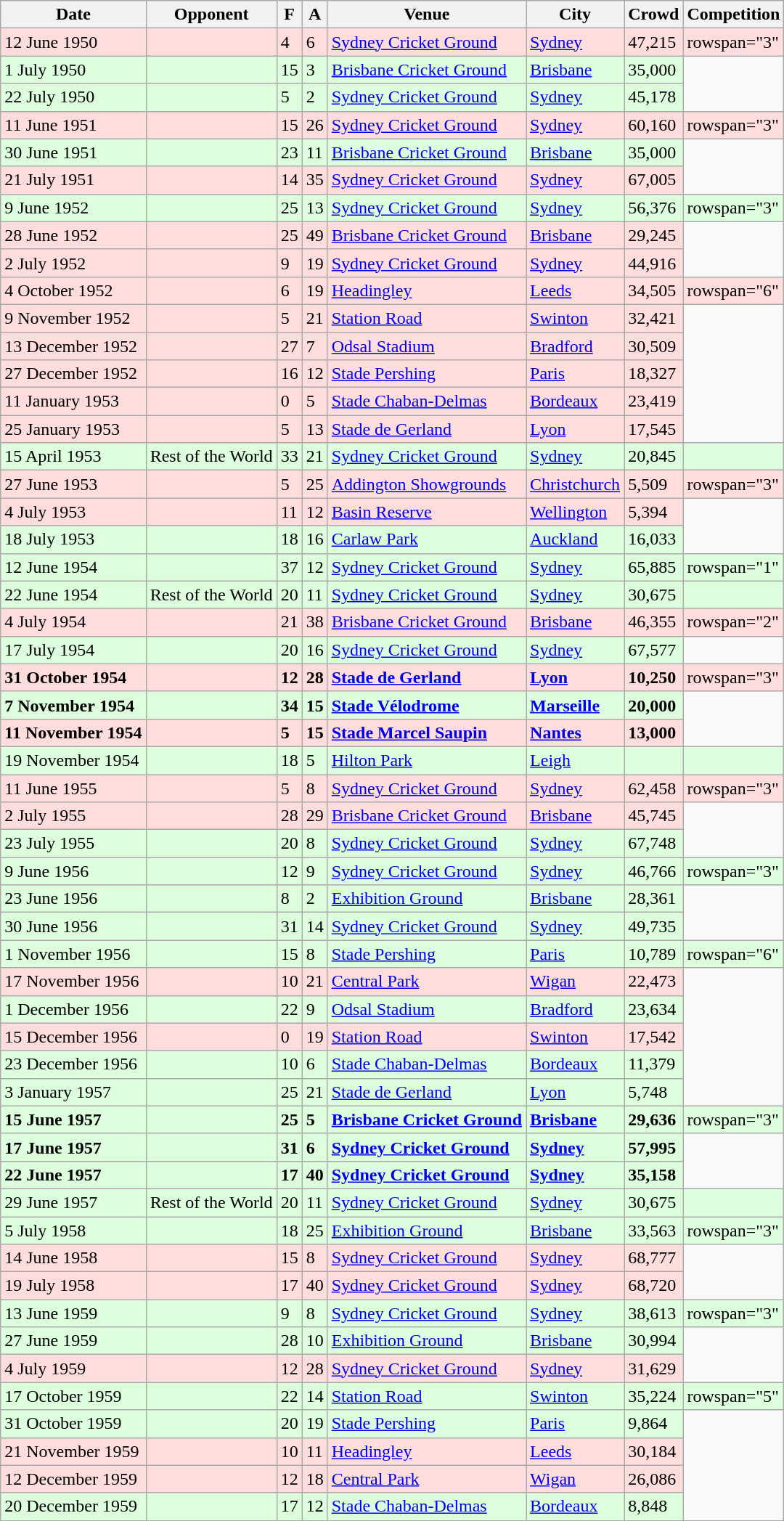<table class="wikitable sortable">
<tr>
<th>Date</th>
<th>Opponent</th>
<th>F</th>
<th>A</th>
<th>Venue</th>
<th>City</th>
<th>Crowd</th>
<th>Competition</th>
</tr>
<tr style="background:#ffdddd;">
<td>12 June 1950</td>
<td></td>
<td>4</td>
<td>6</td>
<td><a href='#'>Sydney Cricket Ground</a></td>
<td><a href='#'>Sydney</a></td>
<td>47,215</td>
<td>rowspan="3"</td>
</tr>
<tr style="background:#ddffdd;">
<td>1 July 1950</td>
<td></td>
<td>15</td>
<td>3</td>
<td><a href='#'>Brisbane Cricket Ground</a></td>
<td><a href='#'>Brisbane</a></td>
<td>35,000</td>
</tr>
<tr style="background:#ddffdd;">
<td>22 July 1950</td>
<td></td>
<td>5</td>
<td>2</td>
<td><a href='#'>Sydney Cricket Ground</a></td>
<td><a href='#'>Sydney</a></td>
<td>45,178</td>
</tr>
<tr style="background:#ffdddd;">
<td>11 June 1951</td>
<td></td>
<td>15</td>
<td>26</td>
<td><a href='#'>Sydney Cricket Ground</a></td>
<td><a href='#'>Sydney</a></td>
<td>60,160</td>
<td>rowspan="3"</td>
</tr>
<tr style="background:#ddffdd;">
<td>30 June 1951</td>
<td></td>
<td>23</td>
<td>11</td>
<td><a href='#'>Brisbane Cricket Ground</a></td>
<td><a href='#'>Brisbane</a></td>
<td>35,000</td>
</tr>
<tr style="background:#ffdddd;">
<td>21 July 1951</td>
<td></td>
<td>14</td>
<td>35</td>
<td><a href='#'>Sydney Cricket Ground</a></td>
<td><a href='#'>Sydney</a></td>
<td>67,005</td>
</tr>
<tr style="background:#ddffdd;">
<td>9 June 1952</td>
<td></td>
<td>25</td>
<td>13</td>
<td><a href='#'>Sydney Cricket Ground</a></td>
<td><a href='#'>Sydney</a></td>
<td>56,376</td>
<td>rowspan="3"</td>
</tr>
<tr style="background:#ffdddd;">
<td>28 June 1952</td>
<td></td>
<td>25</td>
<td>49</td>
<td><a href='#'>Brisbane Cricket Ground</a></td>
<td><a href='#'>Brisbane</a></td>
<td>29,245</td>
</tr>
<tr style="background:#ffdddd;">
<td>2 July 1952</td>
<td></td>
<td>9</td>
<td>19</td>
<td><a href='#'>Sydney Cricket Ground</a></td>
<td><a href='#'>Sydney</a></td>
<td>44,916</td>
</tr>
<tr style="background:#ffdddd;">
<td>4 October 1952</td>
<td></td>
<td>6</td>
<td>19</td>
<td><a href='#'>Headingley</a></td>
<td><a href='#'>Leeds</a></td>
<td>34,505</td>
<td>rowspan="6"</td>
</tr>
<tr style="background:#ffdddd;">
<td>9 November 1952</td>
<td></td>
<td>5</td>
<td>21</td>
<td><a href='#'>Station Road</a></td>
<td><a href='#'>Swinton</a></td>
<td>32,421</td>
</tr>
<tr style="background:#ffdddd;">
<td>13 December 1952</td>
<td></td>
<td>27</td>
<td>7</td>
<td><a href='#'>Odsal Stadium</a></td>
<td><a href='#'>Bradford</a></td>
<td>30,509</td>
</tr>
<tr style="background:#ffdddd;">
<td>27 December 1952</td>
<td></td>
<td>16</td>
<td>12</td>
<td><a href='#'>Stade Pershing</a></td>
<td><a href='#'>Paris</a></td>
<td>18,327</td>
</tr>
<tr style="background:#ffdddd;">
<td>11 January 1953</td>
<td></td>
<td>0</td>
<td>5</td>
<td><a href='#'>Stade Chaban-Delmas</a></td>
<td><a href='#'>Bordeaux</a></td>
<td>23,419</td>
</tr>
<tr style="background:#ffdddd;">
<td>25 January 1953</td>
<td></td>
<td>5</td>
<td>13</td>
<td><a href='#'>Stade de Gerland</a></td>
<td><a href='#'>Lyon</a></td>
<td>17,545</td>
</tr>
<tr style="background:#ddffdd;">
<td>15 April 1953</td>
<td> Rest of the World</td>
<td>33</td>
<td>21</td>
<td><a href='#'>Sydney Cricket Ground</a></td>
<td><a href='#'>Sydney</a></td>
<td>20,845</td>
<td></td>
</tr>
<tr style="background:#ffdddd;">
<td>27 June 1953</td>
<td></td>
<td>5</td>
<td>25</td>
<td><a href='#'>Addington Showgrounds</a></td>
<td><a href='#'>Christchurch</a></td>
<td>5,509</td>
<td>rowspan="3"</td>
</tr>
<tr style="background:#ffdddd;">
<td>4 July 1953</td>
<td></td>
<td>11</td>
<td>12</td>
<td><a href='#'>Basin Reserve</a></td>
<td><a href='#'>Wellington</a></td>
<td>5,394</td>
</tr>
<tr style="background:#ddffdd;">
<td>18 July 1953</td>
<td></td>
<td>18</td>
<td>16</td>
<td><a href='#'>Carlaw Park</a></td>
<td><a href='#'>Auckland</a></td>
<td>16,033</td>
</tr>
<tr style="background:#ddffdd;">
<td>12 June 1954</td>
<td></td>
<td>37</td>
<td>12</td>
<td><a href='#'>Sydney Cricket Ground</a></td>
<td><a href='#'>Sydney</a></td>
<td>65,885</td>
<td>rowspan="1"</td>
</tr>
<tr style="background:#ddffdd;">
<td>22 June 1954</td>
<td> Rest of the World</td>
<td>20</td>
<td>11</td>
<td><a href='#'>Sydney Cricket Ground</a></td>
<td><a href='#'>Sydney</a></td>
<td>30,675</td>
<td></td>
</tr>
<tr style="background:#ffdddd;">
<td>4 July 1954</td>
<td></td>
<td>21</td>
<td>38</td>
<td><a href='#'>Brisbane Cricket Ground</a></td>
<td><a href='#'>Brisbane</a></td>
<td>46,355</td>
<td>rowspan="2"</td>
</tr>
<tr style="background:#ddffdd;">
<td>17 July 1954</td>
<td></td>
<td>20</td>
<td>16</td>
<td><a href='#'>Sydney Cricket Ground</a></td>
<td><a href='#'>Sydney</a></td>
<td>67,577</td>
</tr>
<tr style="background:#ffdddd;">
<td><strong>31 October</strong> <strong>1954</strong></td>
<td><strong></strong></td>
<td><strong>12</strong></td>
<td><strong>28</strong></td>
<td><strong><a href='#'>Stade de Gerland</a></strong></td>
<td><strong><a href='#'>Lyon</a></strong></td>
<td><strong>10,250</strong></td>
<td>rowspan="3"</td>
</tr>
<tr style="background:#ddffdd;">
<td><strong>7 November</strong> <strong>1954</strong></td>
<td><strong></strong></td>
<td><strong>34</strong></td>
<td><strong>15</strong></td>
<td><strong><a href='#'>Stade Vélodrome</a></strong></td>
<td><strong><a href='#'>Marseille</a></strong></td>
<td><strong>20,000</strong></td>
</tr>
<tr style="background:#ffdddd;">
<td><strong>11 November</strong> <strong>1954</strong></td>
<td><strong></strong></td>
<td><strong>5</strong></td>
<td><strong>15</strong></td>
<td><strong><a href='#'>Stade Marcel Saupin</a></strong></td>
<td><strong><a href='#'>Nantes</a></strong></td>
<td><strong>13,000</strong></td>
</tr>
<tr style="background:#ddffdd;">
<td>19 November 1954</td>
<td></td>
<td>18</td>
<td>5</td>
<td><a href='#'>Hilton Park</a></td>
<td><a href='#'>Leigh</a></td>
<td></td>
<td></td>
</tr>
<tr style="background:#ffdddd;">
<td>11 June 1955</td>
<td></td>
<td>5</td>
<td>8</td>
<td><a href='#'>Sydney Cricket Ground</a></td>
<td><a href='#'>Sydney</a></td>
<td>62,458</td>
<td>rowspan="3"</td>
</tr>
<tr style="background:#ffdddd;">
<td>2 July 1955</td>
<td></td>
<td>28</td>
<td>29</td>
<td><a href='#'>Brisbane Cricket Ground</a></td>
<td><a href='#'>Brisbane</a></td>
<td>45,745</td>
</tr>
<tr style="background:#ddffdd;">
<td>23 July 1955</td>
<td></td>
<td>20</td>
<td>8</td>
<td><a href='#'>Sydney Cricket Ground</a></td>
<td><a href='#'>Sydney</a></td>
<td>67,748</td>
</tr>
<tr style="background:#ddffdd;">
<td>9 June 1956</td>
<td></td>
<td>12</td>
<td>9</td>
<td><a href='#'>Sydney Cricket Ground</a></td>
<td><a href='#'>Sydney</a></td>
<td>46,766</td>
<td>rowspan="3"</td>
</tr>
<tr style="background:#ddffdd;">
<td>23 June 1956</td>
<td></td>
<td>8</td>
<td>2</td>
<td><a href='#'>Exhibition Ground</a></td>
<td><a href='#'>Brisbane</a></td>
<td>28,361</td>
</tr>
<tr style="background:#ddffdd;">
<td>30 June 1956</td>
<td></td>
<td>31</td>
<td>14</td>
<td><a href='#'>Sydney Cricket Ground</a></td>
<td><a href='#'>Sydney</a></td>
<td>49,735</td>
</tr>
<tr style="background:#ddffdd;">
<td>1 November 1956</td>
<td></td>
<td>15</td>
<td>8</td>
<td><a href='#'>Stade Pershing</a></td>
<td><a href='#'>Paris</a></td>
<td>10,789</td>
<td>rowspan="6"</td>
</tr>
<tr style="background:#ffdddd;">
<td>17 November 1956</td>
<td></td>
<td>10</td>
<td>21</td>
<td><a href='#'>Central Park</a></td>
<td><a href='#'>Wigan</a></td>
<td>22,473</td>
</tr>
<tr style="background:#ddffdd;">
<td>1 December 1956</td>
<td></td>
<td>22</td>
<td>9</td>
<td><a href='#'>Odsal Stadium</a></td>
<td><a href='#'>Bradford</a></td>
<td>23,634</td>
</tr>
<tr style="background:#ffdddd;">
<td>15 December 1956</td>
<td></td>
<td>0</td>
<td>19</td>
<td><a href='#'>Station Road</a></td>
<td><a href='#'>Swinton</a></td>
<td>17,542</td>
</tr>
<tr style="background:#ddffdd;">
<td>23 December 1956</td>
<td></td>
<td>10</td>
<td>6</td>
<td><a href='#'>Stade Chaban-Delmas</a></td>
<td><a href='#'>Bordeaux</a></td>
<td>11,379</td>
</tr>
<tr style="background:#ddffdd;">
<td>3 January 1957</td>
<td></td>
<td>25</td>
<td>21</td>
<td><a href='#'>Stade de Gerland</a></td>
<td><a href='#'>Lyon</a></td>
<td>5,748</td>
</tr>
<tr style="background:#ddffdd;">
<td><strong>15 June</strong> <strong>1957</strong></td>
<td><strong></strong></td>
<td><strong>25</strong></td>
<td><strong>5</strong></td>
<td><strong><a href='#'>Brisbane Cricket Ground</a></strong></td>
<td><strong><a href='#'>Brisbane</a></strong></td>
<td><strong>29,636</strong></td>
<td>rowspan="3"</td>
</tr>
<tr style="background:#ddffdd;">
<td><strong>17 June</strong> <strong>1957</strong></td>
<td><strong></strong></td>
<td><strong>31</strong></td>
<td><strong>6</strong></td>
<td><strong><a href='#'>Sydney Cricket Ground</a></strong></td>
<td><strong><a href='#'>Sydney</a></strong></td>
<td><strong>57,995</strong></td>
</tr>
<tr style="background:#ddffdd;">
<td><strong>22 June</strong> <strong>1957</strong></td>
<td><strong></strong></td>
<td><strong>17</strong></td>
<td><strong>40</strong></td>
<td><strong><a href='#'>Sydney Cricket Ground</a></strong></td>
<td><strong><a href='#'>Sydney</a></strong></td>
<td><strong>35,158</strong></td>
</tr>
<tr style="background:#ddffdd;">
<td>29 June 1957</td>
<td> Rest of the World</td>
<td>20</td>
<td>11</td>
<td><a href='#'>Sydney Cricket Ground</a></td>
<td><a href='#'>Sydney</a></td>
<td>30,675</td>
<td></td>
</tr>
<tr style="background:#ddffdd;">
<td>5 July 1958</td>
<td></td>
<td>18</td>
<td>25</td>
<td><a href='#'>Exhibition Ground</a></td>
<td><a href='#'>Brisbane</a></td>
<td>33,563</td>
<td>rowspan="3"</td>
</tr>
<tr style="background:#ffdddd;">
<td>14 June 1958</td>
<td></td>
<td>15</td>
<td>8</td>
<td><a href='#'>Sydney Cricket Ground</a></td>
<td><a href='#'>Sydney</a></td>
<td>68,777</td>
</tr>
<tr style="background:#ffdddd;">
<td>19 July 1958</td>
<td></td>
<td>17</td>
<td>40</td>
<td><a href='#'>Sydney Cricket Ground</a></td>
<td><a href='#'>Sydney</a></td>
<td>68,720</td>
</tr>
<tr style="background:#ddffdd;">
<td>13 June 1959</td>
<td></td>
<td>9</td>
<td>8</td>
<td><a href='#'>Sydney Cricket Ground</a></td>
<td><a href='#'>Sydney</a></td>
<td>38,613</td>
<td>rowspan="3"</td>
</tr>
<tr style="background:#ddffdd;">
<td>27 June 1959</td>
<td></td>
<td>28</td>
<td>10</td>
<td><a href='#'>Exhibition Ground</a></td>
<td><a href='#'>Brisbane</a></td>
<td>30,994</td>
</tr>
<tr style="background:#ffdddd;">
<td>4 July 1959</td>
<td></td>
<td>12</td>
<td>28</td>
<td><a href='#'>Sydney Cricket Ground</a></td>
<td><a href='#'>Sydney</a></td>
<td>31,629</td>
</tr>
<tr style="background:#ddffdd;">
<td>17 October 1959</td>
<td></td>
<td>22</td>
<td>14</td>
<td><a href='#'>Station Road</a></td>
<td><a href='#'>Swinton</a></td>
<td>35,224</td>
<td>rowspan="5"</td>
</tr>
<tr style="background:#ddffdd;">
<td>31 October 1959</td>
<td></td>
<td>20</td>
<td>19</td>
<td><a href='#'>Stade Pershing</a></td>
<td><a href='#'>Paris</a></td>
<td>9,864</td>
</tr>
<tr style="background:#ffdddd;">
<td>21 November 1959</td>
<td></td>
<td>10</td>
<td>11</td>
<td><a href='#'>Headingley</a></td>
<td><a href='#'>Leeds</a></td>
<td>30,184</td>
</tr>
<tr style="background:#ffdddd;">
<td>12 December 1959</td>
<td></td>
<td>12</td>
<td>18</td>
<td><a href='#'>Central Park</a></td>
<td><a href='#'>Wigan</a></td>
<td>26,086</td>
</tr>
<tr style="background:#ddffdd;">
<td>20 December 1959</td>
<td></td>
<td>17</td>
<td>12</td>
<td><a href='#'>Stade Chaban-Delmas</a></td>
<td><a href='#'>Bordeaux</a></td>
<td>8,848</td>
</tr>
</table>
